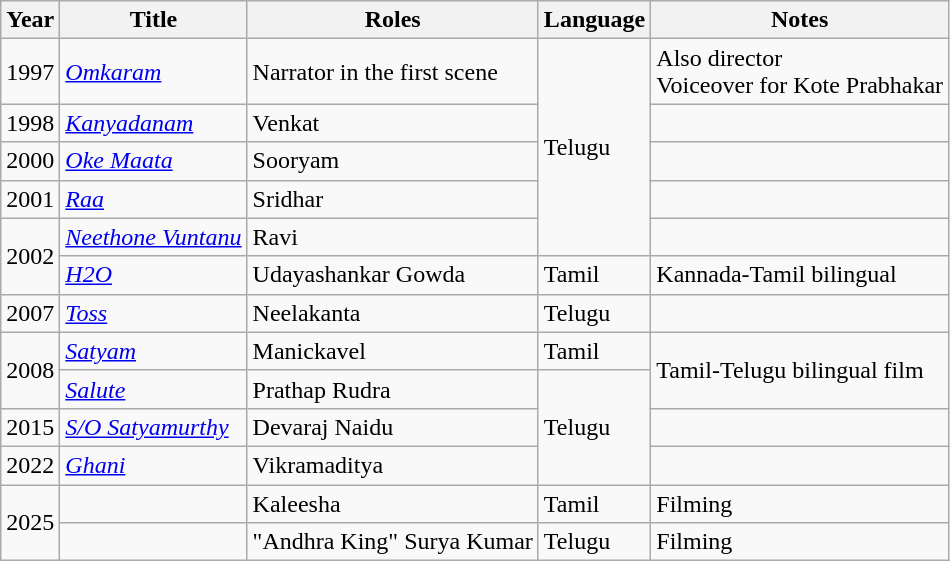<table class="wikitable sortable" style="margin-right: 0;">
<tr>
<th>Year</th>
<th>Title</th>
<th>Roles</th>
<th>Language</th>
<th>Notes</th>
</tr>
<tr>
<td>1997</td>
<td><em><a href='#'>Omkaram</a></em></td>
<td>Narrator in the first scene</td>
<td rowspan="5">Telugu</td>
<td>Also director<br>Voiceover for Kote Prabhakar</td>
</tr>
<tr>
<td>1998</td>
<td><em><a href='#'>Kanyadanam</a></em></td>
<td>Venkat</td>
<td></td>
</tr>
<tr>
<td>2000</td>
<td><em><a href='#'>Oke Maata</a></em></td>
<td>Sooryam</td>
<td></td>
</tr>
<tr>
<td>2001</td>
<td><em><a href='#'>Raa</a></em></td>
<td>Sridhar</td>
<td></td>
</tr>
<tr>
<td rowspan="2">2002</td>
<td><em><a href='#'>Neethone Vuntanu</a></em></td>
<td>Ravi</td>
<td></td>
</tr>
<tr>
<td><em><a href='#'>H2O</a></em></td>
<td>Udayashankar Gowda</td>
<td>Tamil</td>
<td>Kannada-Tamil bilingual</td>
</tr>
<tr>
<td>2007</td>
<td><em><a href='#'>Toss</a></em></td>
<td>Neelakanta</td>
<td>Telugu</td>
<td></td>
</tr>
<tr>
<td rowspan="2">2008</td>
<td><em><a href='#'>Satyam</a></em></td>
<td>Manickavel</td>
<td>Tamil</td>
<td rowspan="2">Tamil-Telugu bilingual film</td>
</tr>
<tr>
<td><em><a href='#'>Salute</a></em></td>
<td>Prathap Rudra</td>
<td rowspan="3">Telugu</td>
</tr>
<tr>
<td>2015</td>
<td><em><a href='#'>S/O Satyamurthy</a></em></td>
<td>Devaraj Naidu</td>
<td></td>
</tr>
<tr>
<td>2022</td>
<td><em><a href='#'>Ghani</a></em></td>
<td>Vikramaditya</td>
<td></td>
</tr>
<tr>
<td rowspan="2">2025</td>
<td></td>
<td>Kaleesha</td>
<td>Tamil</td>
<td>Filming</td>
</tr>
<tr>
<td></td>
<td>"Andhra King" Surya Kumar</td>
<td>Telugu</td>
<td>Filming</td>
</tr>
</table>
